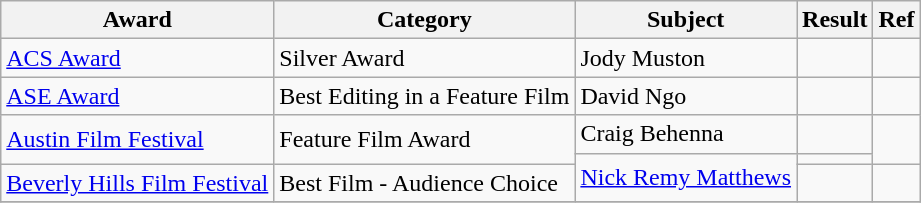<table class="wikitable">
<tr>
<th>Award</th>
<th>Category</th>
<th>Subject</th>
<th>Result</th>
<th>Ref</th>
</tr>
<tr>
<td><a href='#'>ACS Award</a></td>
<td>Silver Award</td>
<td>Jody Muston</td>
<td></td>
<td></td>
</tr>
<tr>
<td><a href='#'>ASE Award</a></td>
<td>Best Editing in a Feature Film</td>
<td>David Ngo</td>
<td></td>
<td></td>
</tr>
<tr>
<td rowspan=2><a href='#'>Austin Film Festival</a></td>
<td rowspan=2>Feature Film Award</td>
<td>Craig Behenna</td>
<td></td>
<td rowspan=2></td>
</tr>
<tr>
<td rowspan=2><a href='#'>Nick Remy Matthews</a></td>
<td></td>
</tr>
<tr>
<td><a href='#'>Beverly Hills Film Festival</a></td>
<td>Best Film - Audience Choice</td>
<td></td>
<td></td>
</tr>
<tr>
</tr>
</table>
